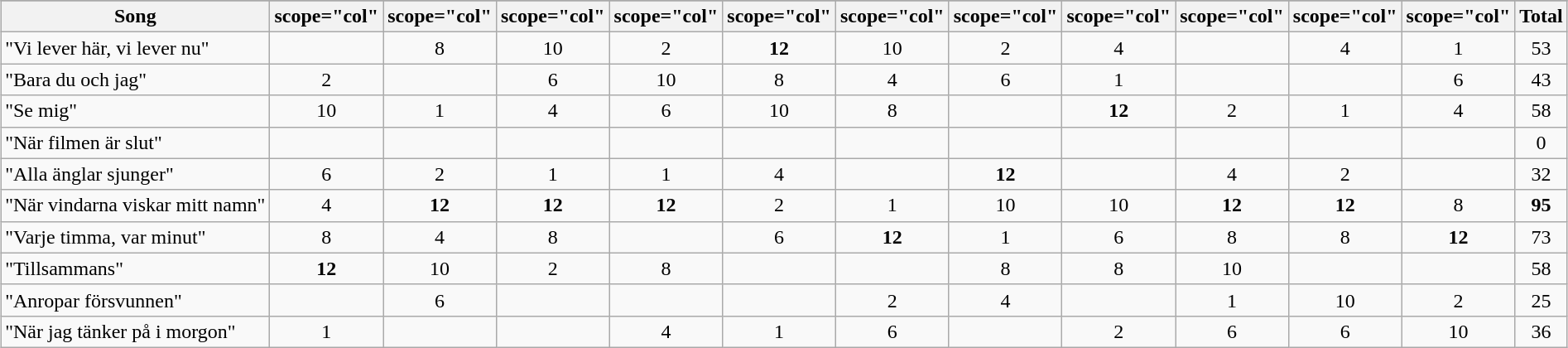<table class="wikitable" style="margin: 1em auto 1em auto; text-align:center;">
<tr>
</tr>
<tr>
<th scope="col">Song</th>
<th>scope="col" </th>
<th>scope="col" </th>
<th>scope="col" </th>
<th>scope="col" </th>
<th>scope="col" </th>
<th>scope="col" </th>
<th>scope="col" </th>
<th>scope="col" </th>
<th>scope="col" </th>
<th>scope="col" </th>
<th>scope="col" </th>
<th scope="col">Total</th>
</tr>
<tr>
<td align="left">"Vi lever här, vi lever nu"</td>
<td></td>
<td>8</td>
<td>10</td>
<td>2</td>
<td><strong>12</strong></td>
<td>10</td>
<td>2</td>
<td>4</td>
<td></td>
<td>4</td>
<td>1</td>
<td>53</td>
</tr>
<tr>
<td align="left">"Bara du och jag"</td>
<td>2</td>
<td></td>
<td>6</td>
<td>10</td>
<td>8</td>
<td>4</td>
<td>6</td>
<td>1</td>
<td></td>
<td></td>
<td>6</td>
<td>43</td>
</tr>
<tr>
<td align="left">"Se mig"</td>
<td>10</td>
<td>1</td>
<td>4</td>
<td>6</td>
<td>10</td>
<td>8</td>
<td></td>
<td><strong>12</strong></td>
<td>2</td>
<td>1</td>
<td>4</td>
<td>58</td>
</tr>
<tr>
<td align="left">"När filmen är slut"</td>
<td></td>
<td></td>
<td></td>
<td></td>
<td></td>
<td></td>
<td></td>
<td></td>
<td></td>
<td></td>
<td></td>
<td>0</td>
</tr>
<tr>
<td align="left">"Alla änglar sjunger"</td>
<td>6</td>
<td>2</td>
<td>1</td>
<td>1</td>
<td>4</td>
<td></td>
<td><strong>12</strong></td>
<td></td>
<td>4</td>
<td>2</td>
<td></td>
<td>32</td>
</tr>
<tr>
<td align="left">"När vindarna viskar mitt namn"</td>
<td>4</td>
<td><strong>12</strong></td>
<td><strong>12</strong></td>
<td><strong>12</strong></td>
<td>2</td>
<td>1</td>
<td>10</td>
<td>10</td>
<td><strong>12</strong></td>
<td><strong>12</strong></td>
<td>8</td>
<td><strong>95</strong></td>
</tr>
<tr>
<td align="left">"Varje timma, var minut"</td>
<td>8</td>
<td>4</td>
<td>8</td>
<td></td>
<td>6</td>
<td><strong>12</strong></td>
<td>1</td>
<td>6</td>
<td>8</td>
<td>8</td>
<td><strong>12</strong></td>
<td>73</td>
</tr>
<tr>
<td align="left">"Tillsammans"</td>
<td><strong>12</strong></td>
<td>10</td>
<td>2</td>
<td>8</td>
<td></td>
<td></td>
<td>8</td>
<td>8</td>
<td>10</td>
<td></td>
<td></td>
<td>58</td>
</tr>
<tr>
<td align="left">"Anropar försvunnen"</td>
<td></td>
<td>6</td>
<td></td>
<td></td>
<td></td>
<td>2</td>
<td>4</td>
<td></td>
<td>1</td>
<td>10</td>
<td>2</td>
<td>25</td>
</tr>
<tr>
<td align="left">"När jag tänker på i morgon"</td>
<td>1</td>
<td></td>
<td></td>
<td>4</td>
<td>1</td>
<td>6</td>
<td></td>
<td>2</td>
<td>6</td>
<td>6</td>
<td>10</td>
<td>36</td>
</tr>
</table>
